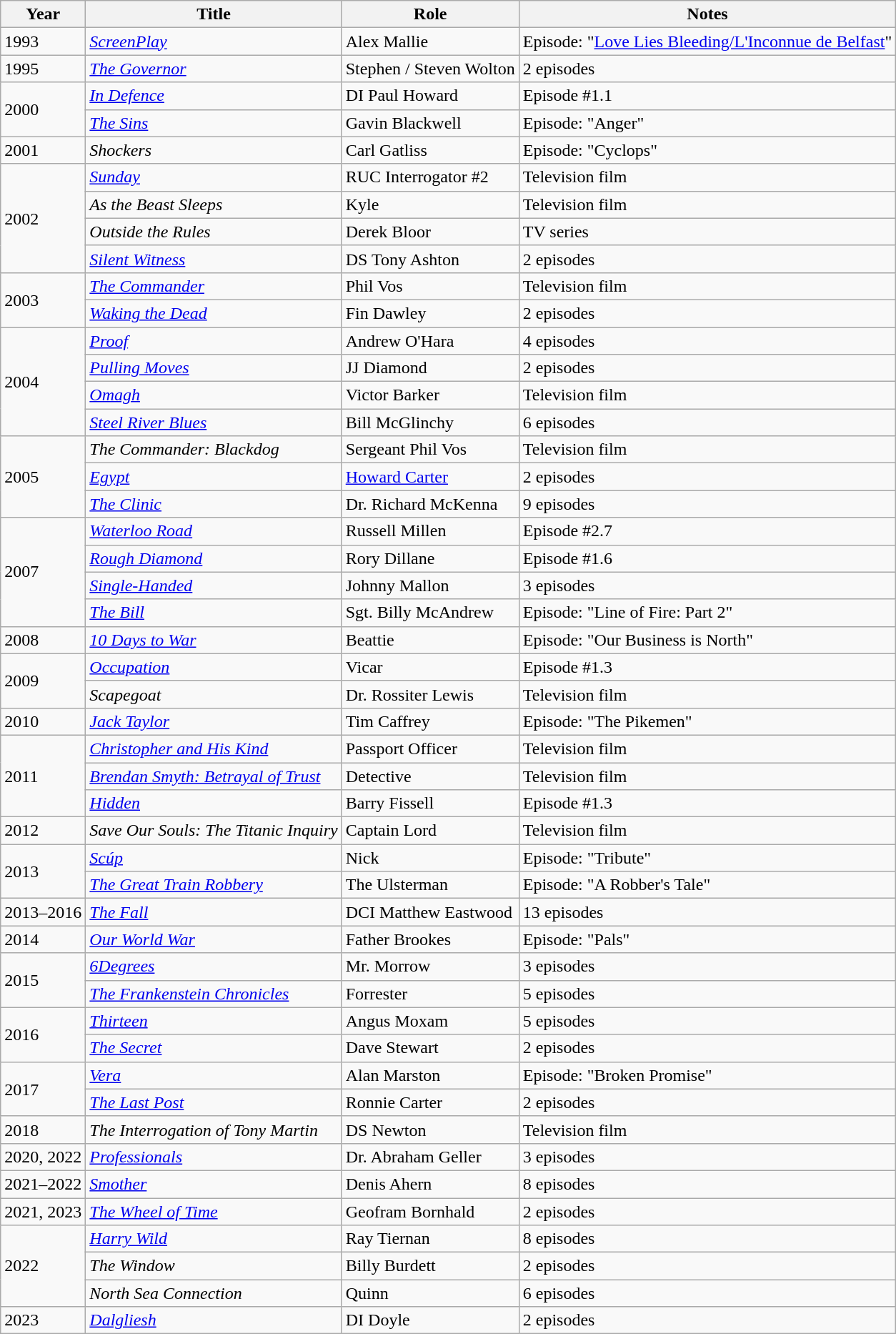<table class="wikitable sortable">
<tr>
<th>Year</th>
<th>Title</th>
<th>Role</th>
<th class="unsortable">Notes</th>
</tr>
<tr>
<td>1993</td>
<td><em><a href='#'>ScreenPlay</a></em></td>
<td>Alex Mallie</td>
<td>Episode: "<a href='#'>Love Lies Bleeding/L'Inconnue de Belfast</a>"</td>
</tr>
<tr>
<td>1995</td>
<td><em><a href='#'>The Governor</a></em></td>
<td>Stephen / Steven Wolton</td>
<td>2 episodes</td>
</tr>
<tr>
<td rowspan="2">2000</td>
<td><em><a href='#'>In Defence</a></em></td>
<td>DI Paul Howard</td>
<td>Episode #1.1</td>
</tr>
<tr>
<td><em><a href='#'>The Sins</a></em></td>
<td>Gavin Blackwell</td>
<td>Episode: "Anger"</td>
</tr>
<tr>
<td>2001</td>
<td><em>Shockers</em></td>
<td>Carl Gatliss</td>
<td>Episode: "Cyclops"</td>
</tr>
<tr>
<td rowspan="4">2002</td>
<td><em><a href='#'>Sunday</a></em></td>
<td>RUC Interrogator #2</td>
<td>Television film</td>
</tr>
<tr>
<td><em>As the Beast Sleeps</em></td>
<td>Kyle</td>
<td>Television film</td>
</tr>
<tr>
<td><em>Outside the Rules</em></td>
<td>Derek Bloor</td>
<td>TV series</td>
</tr>
<tr>
<td><em><a href='#'>Silent Witness</a></em></td>
<td>DS Tony Ashton</td>
<td>2 episodes</td>
</tr>
<tr>
<td rowspan="2">2003</td>
<td><em><a href='#'>The Commander</a></em></td>
<td>Phil Vos</td>
<td>Television film</td>
</tr>
<tr>
<td><em><a href='#'>Waking the Dead</a></em></td>
<td>Fin Dawley</td>
<td>2 episodes</td>
</tr>
<tr>
<td rowspan="4">2004</td>
<td><em><a href='#'>Proof</a></em></td>
<td>Andrew O'Hara</td>
<td>4 episodes</td>
</tr>
<tr>
<td><em><a href='#'>Pulling Moves</a></em></td>
<td>JJ Diamond</td>
<td>2 episodes</td>
</tr>
<tr>
<td><em><a href='#'>Omagh</a></em></td>
<td>Victor Barker</td>
<td>Television film</td>
</tr>
<tr>
<td><em><a href='#'>Steel River Blues</a></em></td>
<td>Bill McGlinchy</td>
<td>6 episodes</td>
</tr>
<tr>
<td rowspan="3">2005</td>
<td><em>The Commander: Blackdog</em></td>
<td>Sergeant Phil Vos</td>
<td>Television film</td>
</tr>
<tr>
<td><em><a href='#'>Egypt</a></em></td>
<td><a href='#'>Howard Carter</a></td>
<td>2 episodes</td>
</tr>
<tr>
<td><em><a href='#'>The Clinic</a></em></td>
<td>Dr. Richard McKenna</td>
<td>9 episodes</td>
</tr>
<tr>
<td rowspan="4">2007</td>
<td><em><a href='#'>Waterloo Road</a></em></td>
<td>Russell Millen</td>
<td>Episode #2.7</td>
</tr>
<tr>
<td><em><a href='#'>Rough Diamond</a></em></td>
<td>Rory Dillane</td>
<td>Episode #1.6</td>
</tr>
<tr>
<td><em><a href='#'>Single-Handed</a></em></td>
<td>Johnny Mallon</td>
<td>3 episodes</td>
</tr>
<tr>
<td><em><a href='#'>The Bill</a></em></td>
<td>Sgt. Billy McAndrew</td>
<td>Episode: "Line of Fire: Part 2"</td>
</tr>
<tr>
<td>2008</td>
<td><em><a href='#'>10 Days to War</a></em></td>
<td>Beattie</td>
<td>Episode: "Our Business is North"</td>
</tr>
<tr>
<td rowspan="2">2009</td>
<td><em><a href='#'>Occupation</a></em></td>
<td>Vicar</td>
<td>Episode #1.3</td>
</tr>
<tr>
<td><em>Scapegoat</em></td>
<td>Dr. Rossiter Lewis</td>
<td>Television film</td>
</tr>
<tr>
<td>2010</td>
<td><em><a href='#'>Jack Taylor</a></em></td>
<td>Tim Caffrey</td>
<td>Episode: "The Pikemen"</td>
</tr>
<tr>
<td rowspan="3">2011</td>
<td><em><a href='#'>Christopher and His Kind</a></em></td>
<td>Passport Officer</td>
<td>Television film</td>
</tr>
<tr>
<td><em><a href='#'>Brendan Smyth: Betrayal of Trust</a></em></td>
<td>Detective</td>
<td>Television film</td>
</tr>
<tr>
<td><em><a href='#'>Hidden</a></em></td>
<td>Barry Fissell</td>
<td>Episode #1.3</td>
</tr>
<tr>
<td>2012</td>
<td><em>Save Our Souls: The Titanic Inquiry</em></td>
<td>Captain Lord</td>
<td>Television film</td>
</tr>
<tr>
<td rowspan="2">2013</td>
<td><em><a href='#'>Scúp</a></em></td>
<td>Nick</td>
<td>Episode: "Tribute"</td>
</tr>
<tr>
<td><em><a href='#'>The Great Train Robbery</a></em></td>
<td>The Ulsterman</td>
<td>Episode: "A Robber's Tale"</td>
</tr>
<tr>
<td>2013–2016</td>
<td><em><a href='#'>The Fall</a></em></td>
<td>DCI Matthew Eastwood</td>
<td>13 episodes</td>
</tr>
<tr>
<td>2014</td>
<td><em><a href='#'>Our World War</a></em></td>
<td>Father Brookes</td>
<td>Episode: "Pals"</td>
</tr>
<tr>
<td rowspan="2">2015</td>
<td><em><a href='#'>6Degrees</a></em></td>
<td>Mr. Morrow</td>
<td>3 episodes</td>
</tr>
<tr>
<td><em><a href='#'>The Frankenstein Chronicles</a></em></td>
<td>Forrester</td>
<td>5 episodes</td>
</tr>
<tr>
<td rowspan="2">2016</td>
<td><em><a href='#'>Thirteen</a></em></td>
<td>Angus Moxam</td>
<td>5 episodes</td>
</tr>
<tr>
<td><em><a href='#'>The Secret</a></em></td>
<td>Dave Stewart</td>
<td>2 episodes</td>
</tr>
<tr>
<td rowspan="2">2017</td>
<td><em><a href='#'>Vera</a></em></td>
<td>Alan Marston</td>
<td>Episode: "Broken Promise"</td>
</tr>
<tr>
<td><em><a href='#'>The Last Post</a></em></td>
<td>Ronnie Carter</td>
<td>2 episodes</td>
</tr>
<tr>
<td>2018</td>
<td><em>The Interrogation of Tony Martin</em></td>
<td>DS Newton</td>
<td>Television film</td>
</tr>
<tr>
<td>2020, 2022</td>
<td><em><a href='#'>Professionals</a></em></td>
<td>Dr. Abraham Geller</td>
<td>3 episodes</td>
</tr>
<tr>
<td>2021–2022</td>
<td><em><a href='#'>Smother</a></em></td>
<td>Denis Ahern</td>
<td>8 episodes</td>
</tr>
<tr>
<td>2021, 2023</td>
<td><em><a href='#'>The Wheel of Time</a></em></td>
<td>Geofram Bornhald</td>
<td>2 episodes</td>
</tr>
<tr>
<td rowspan="3">2022</td>
<td><em><a href='#'>Harry Wild</a></em></td>
<td>Ray Tiernan</td>
<td>8 episodes</td>
</tr>
<tr>
<td><em>The Window</em></td>
<td>Billy Burdett</td>
<td>2 episodes</td>
</tr>
<tr>
<td><em>North Sea Connection</em></td>
<td>Quinn</td>
<td>6 episodes</td>
</tr>
<tr>
<td>2023</td>
<td><em><a href='#'>Dalgliesh</a></em></td>
<td>DI Doyle</td>
<td>2 episodes</td>
</tr>
</table>
